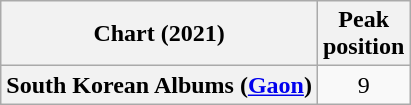<table class="wikitable plainrowheaders" style="text-align:center;">
<tr>
<th scope="col">Chart (2021)</th>
<th scope="col">Peak<br>position</th>
</tr>
<tr>
<th scope="row">South Korean Albums (<a href='#'>Gaon</a>)</th>
<td>9</td>
</tr>
</table>
